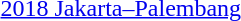<table>
<tr>
<td rowspan=2><a href='#'>2018 Jakarta–Palembang</a></td>
<td rowspan=2></td>
<td rowspan=2></td>
<td></td>
</tr>
<tr>
<td></td>
</tr>
</table>
